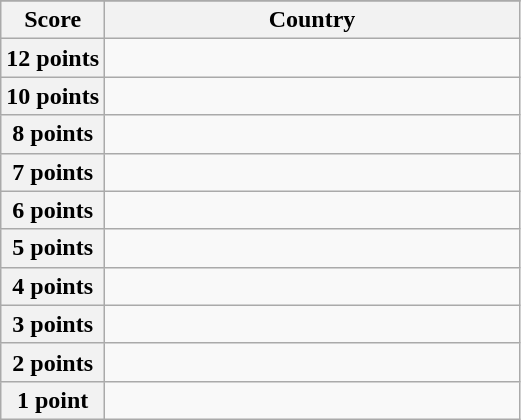<table class="wikitable">
<tr>
</tr>
<tr>
<th scope="col" width="20%">Score</th>
<th scope="col">Country</th>
</tr>
<tr>
<th scope="row">12 points</th>
<td></td>
</tr>
<tr>
<th scope="row">10 points</th>
<td></td>
</tr>
<tr>
<th scope="row">8 points</th>
<td></td>
</tr>
<tr>
<th scope="row">7 points</th>
<td></td>
</tr>
<tr>
<th scope="row">6 points</th>
<td></td>
</tr>
<tr>
<th scope="row">5 points</th>
<td></td>
</tr>
<tr>
<th scope="row">4 points</th>
<td></td>
</tr>
<tr>
<th scope="row">3 points</th>
<td></td>
</tr>
<tr>
<th scope="row">2 points</th>
<td></td>
</tr>
<tr>
<th scope="row">1 point</th>
<td></td>
</tr>
</table>
